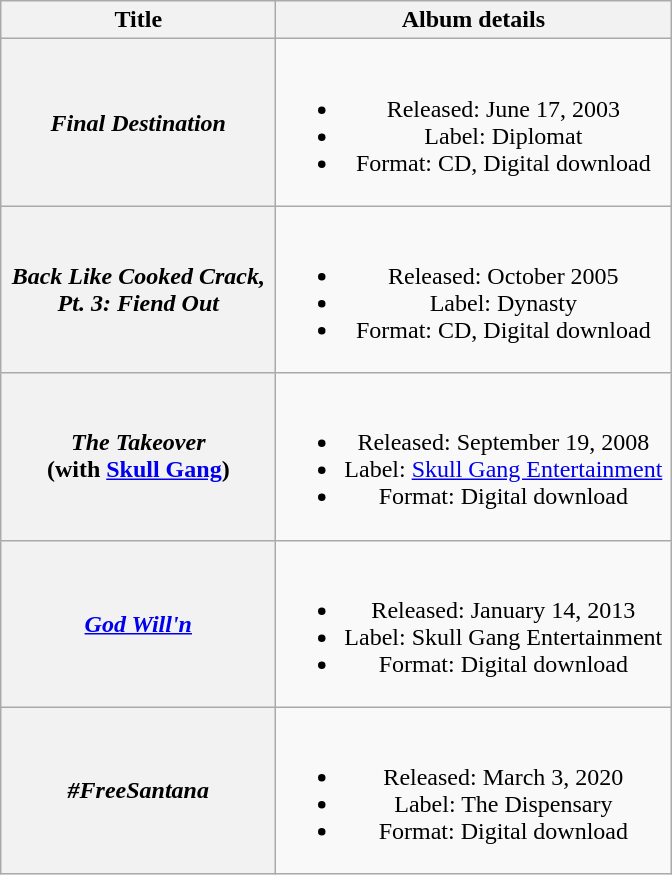<table class="wikitable plainrowheaders" style="text-align:center;">
<tr>
<th scope="col" style="width:11em;">Title</th>
<th scope="col" style="width:16em;">Album details</th>
</tr>
<tr>
<th scope="row"><em>Final Destination</em></th>
<td><br><ul><li>Released: June 17, 2003</li><li>Label: Diplomat</li><li>Format: CD, Digital download</li></ul></td>
</tr>
<tr>
<th scope="row"><em>Back Like Cooked Crack, Pt. 3: Fiend Out</em></th>
<td><br><ul><li>Released: October 2005</li><li>Label: Dynasty</li><li>Format: CD, Digital download</li></ul></td>
</tr>
<tr>
<th scope="row"><em>The Takeover</em><br><span>(with <a href='#'>Skull Gang</a>)</span></th>
<td><br><ul><li>Released: September 19, 2008</li><li>Label: <a href='#'>Skull Gang Entertainment</a></li><li>Format: Digital download</li></ul></td>
</tr>
<tr>
<th scope="row"><em><a href='#'>God Will'n</a></em></th>
<td><br><ul><li>Released: January 14, 2013</li><li>Label: Skull Gang Entertainment</li><li>Format: Digital download</li></ul></td>
</tr>
<tr>
<th scope="row"><em>#FreeSantana</em></th>
<td><br><ul><li>Released: March 3, 2020</li><li>Label: The Dispensary</li><li>Format: Digital download</li></ul></td>
</tr>
</table>
